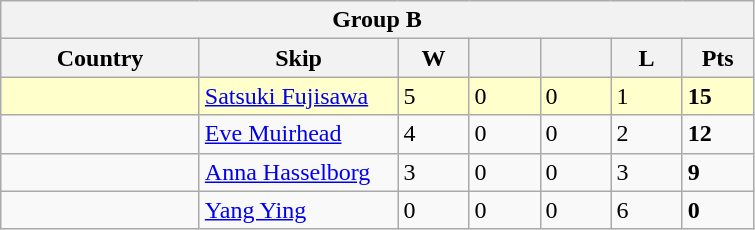<table class=wikitable>
<tr>
<th colspan=7>Group B</th>
</tr>
<tr>
<th width=125>Country</th>
<th width=125>Skip</th>
<th width=40>W</th>
<th width=40></th>
<th width=40></th>
<th width=40>L</th>
<th width=40>Pts</th>
</tr>
<tr bgcolor=#ffffcc>
<td></td>
<td><a href='#'>Satsuki Fujisawa</a></td>
<td>5</td>
<td>0</td>
<td>0</td>
<td>1</td>
<td><strong>15</strong></td>
</tr>
<tr>
<td></td>
<td><a href='#'>Eve Muirhead</a></td>
<td>4</td>
<td>0</td>
<td>0</td>
<td>2</td>
<td><strong>12</strong></td>
</tr>
<tr>
<td></td>
<td><a href='#'>Anna Hasselborg</a></td>
<td>3</td>
<td>0</td>
<td>0</td>
<td>3</td>
<td><strong>9</strong></td>
</tr>
<tr>
<td></td>
<td><a href='#'>Yang Ying</a></td>
<td>0</td>
<td>0</td>
<td>0</td>
<td>6</td>
<td><strong>0</strong></td>
</tr>
</table>
